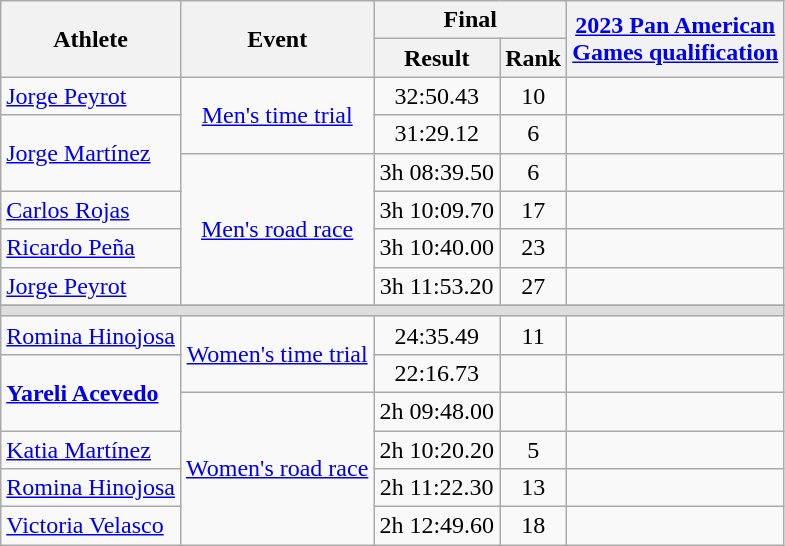<table class="wikitable">
<tr>
<th rowspan="2">Athlete</th>
<th rowspan="2">Event</th>
<th colspan="2">Final</th>
<th rowspan="2"><a href='#'>2023 Pan American <br> Games qualification</a></th>
</tr>
<tr>
<th>Result</th>
<th>Rank</th>
</tr>
<tr align="center">
<td align="left"><a href='#'>Jorge Peyrot</a></td>
<td rowspan="2"><a href='#'>Men's time trial</a></td>
<td>32:50.43</td>
<td>10</td>
<td></td>
</tr>
<tr align="center">
<td align="left" rowspan="2"><a href='#'>Jorge Martínez</a></td>
<td>31:29.12</td>
<td>6</td>
<td></td>
</tr>
<tr align="center">
<td rowspan="4"><a href='#'>Men's road race</a></td>
<td>3h 08:39.50</td>
<td>6</td>
<td></td>
</tr>
<tr align="center">
<td align="left"><a href='#'>Carlos Rojas</a></td>
<td>3h 10:09.70</td>
<td>17</td>
<td></td>
</tr>
<tr align="center">
<td align="left"><a href='#'>Ricardo Peña</a></td>
<td>3h 10:40.00</td>
<td>23</td>
<td></td>
</tr>
<tr align="center">
<td align="left"><a href='#'>Jorge Peyrot</a></td>
<td>3h 11:53.20</td>
<td>27</td>
<td></td>
</tr>
<tr>
</tr>
<tr bgcolor=#ddd>
<td colspan=5></td>
</tr>
<tr align="center">
<td align="left"><a href='#'>Romina Hinojosa</a></td>
<td rowspan="2"><a href='#'>Women's time trial</a></td>
<td>24:35.49</td>
<td>11</td>
<td></td>
</tr>
<tr align="center">
<td align="left" rowspan="2"><strong><a href='#'>Yareli Acevedo</a></strong></td>
<td>22:16.73</td>
<td></td>
<td></td>
</tr>
<tr align="center">
<td rowspan="4"><a href='#'>Women's road race</a></td>
<td>2h 09:48.00</td>
<td></td>
<td></td>
</tr>
<tr align="center">
<td align="left"><a href='#'>Katia Martínez</a></td>
<td>2h 10:20.20</td>
<td>5</td>
<td></td>
</tr>
<tr align="center">
<td align="left"><a href='#'>Romina Hinojosa</a></td>
<td>2h 11:22.30</td>
<td>13</td>
<td></td>
</tr>
<tr align="center">
<td align="left"><a href='#'>Victoria Velasco</a></td>
<td>2h 12:49.60</td>
<td>18</td>
<td></td>
</tr>
</table>
